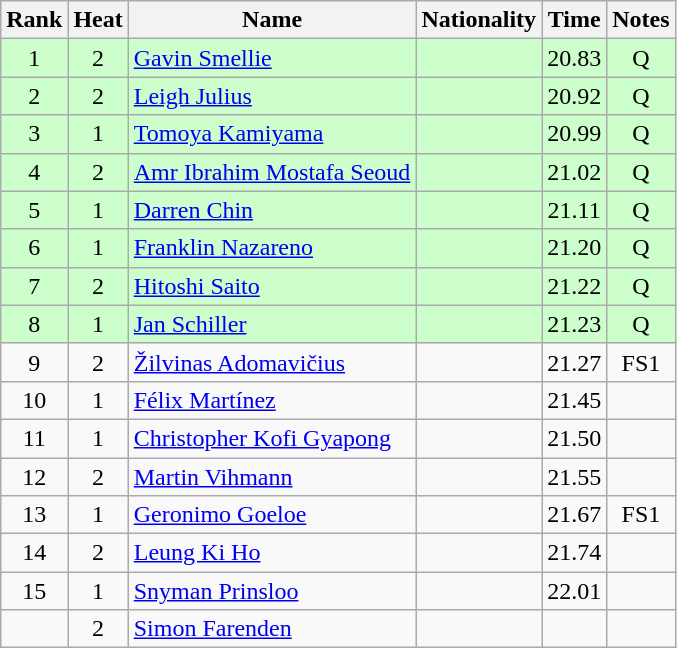<table class="wikitable sortable" style="text-align:center">
<tr>
<th>Rank</th>
<th>Heat</th>
<th>Name</th>
<th>Nationality</th>
<th>Time</th>
<th>Notes</th>
</tr>
<tr bgcolor=ccffcc>
<td>1</td>
<td>2</td>
<td align=left><a href='#'>Gavin Smellie</a></td>
<td align=left></td>
<td>20.83</td>
<td>Q</td>
</tr>
<tr bgcolor=ccffcc>
<td>2</td>
<td>2</td>
<td align=left><a href='#'>Leigh Julius</a></td>
<td align=left></td>
<td>20.92</td>
<td>Q</td>
</tr>
<tr bgcolor=ccffcc>
<td>3</td>
<td>1</td>
<td align=left><a href='#'>Tomoya Kamiyama</a></td>
<td align=left></td>
<td>20.99</td>
<td>Q</td>
</tr>
<tr bgcolor=ccffcc>
<td>4</td>
<td>2</td>
<td align=left><a href='#'>Amr Ibrahim Mostafa Seoud</a></td>
<td align=left></td>
<td>21.02</td>
<td>Q</td>
</tr>
<tr bgcolor=ccffcc>
<td>5</td>
<td>1</td>
<td align=left><a href='#'>Darren Chin</a></td>
<td align=left></td>
<td>21.11</td>
<td>Q</td>
</tr>
<tr bgcolor=ccffcc>
<td>6</td>
<td>1</td>
<td align=left><a href='#'>Franklin Nazareno</a></td>
<td align=left></td>
<td>21.20</td>
<td>Q</td>
</tr>
<tr bgcolor=ccffcc>
<td>7</td>
<td>2</td>
<td align=left><a href='#'>Hitoshi Saito</a></td>
<td align=left></td>
<td>21.22</td>
<td>Q</td>
</tr>
<tr bgcolor=ccffcc>
<td>8</td>
<td>1</td>
<td align=left><a href='#'>Jan Schiller</a></td>
<td align=left></td>
<td>21.23</td>
<td>Q</td>
</tr>
<tr>
<td>9</td>
<td>2</td>
<td align=left><a href='#'>Žilvinas Adomavičius</a></td>
<td align=left></td>
<td>21.27</td>
<td>FS1</td>
</tr>
<tr>
<td>10</td>
<td>1</td>
<td align=left><a href='#'>Félix Martínez</a></td>
<td align=left></td>
<td>21.45</td>
<td></td>
</tr>
<tr>
<td>11</td>
<td>1</td>
<td align=left><a href='#'>Christopher Kofi Gyapong</a></td>
<td align=left></td>
<td>21.50</td>
<td></td>
</tr>
<tr>
<td>12</td>
<td>2</td>
<td align=left><a href='#'>Martin Vihmann</a></td>
<td align=left></td>
<td>21.55</td>
<td></td>
</tr>
<tr>
<td>13</td>
<td>1</td>
<td align=left><a href='#'>Geronimo Goeloe</a></td>
<td align=left></td>
<td>21.67</td>
<td>FS1</td>
</tr>
<tr>
<td>14</td>
<td>2</td>
<td align=left><a href='#'>Leung Ki Ho</a></td>
<td align=left></td>
<td>21.74</td>
<td></td>
</tr>
<tr>
<td>15</td>
<td>1</td>
<td align=left><a href='#'>Snyman Prinsloo</a></td>
<td align=left></td>
<td>22.01</td>
<td></td>
</tr>
<tr>
<td></td>
<td>2</td>
<td align=left><a href='#'>Simon Farenden</a></td>
<td align=left></td>
<td></td>
<td></td>
</tr>
</table>
